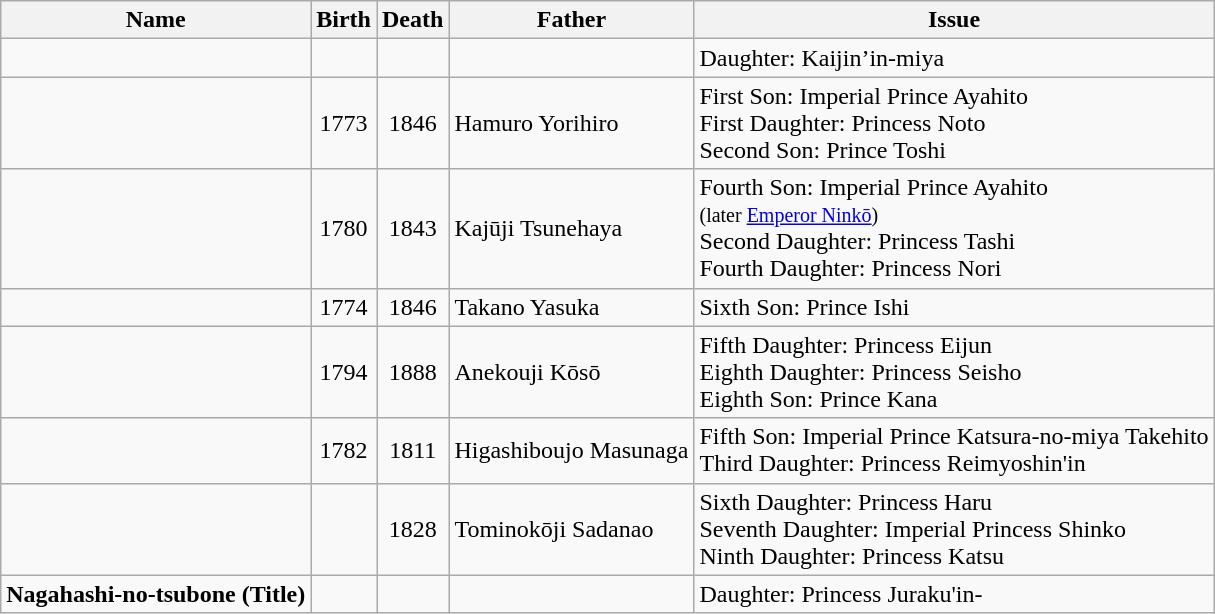<table class="wikitable sortable">
<tr>
<th>Name</th>
<th>Birth</th>
<th>Death</th>
<th>Father</th>
<th class="unsortable">Issue</th>
</tr>
<tr>
<td></td>
<td></td>
<td></td>
<td></td>
<td>Daughter: Kaijin’in-miya</td>
</tr>
<tr>
<td></td>
<td align="center">1773</td>
<td align="center">1846</td>
<td>Hamuro Yorihiro</td>
<td>First Son: Imperial Prince Ayahito<br>First Daughter: Princess Noto<br>Second Son: Prince Toshi</td>
</tr>
<tr>
<td></td>
<td align="center">1780</td>
<td align="center">1843</td>
<td>Kajūji Tsunehaya</td>
<td>Fourth Son: Imperial Prince Ayahito<br><small>(later <a href='#'>Emperor Ninkō</a>)</small><br>Second Daughter: Princess Tashi<br>Fourth Daughter: Princess Nori</td>
</tr>
<tr>
<td></td>
<td align="center">1774</td>
<td align="center">1846</td>
<td>Takano Yasuka</td>
<td>Sixth Son: Prince Ishi</td>
</tr>
<tr>
<td></td>
<td align="center">1794</td>
<td align="center">1888</td>
<td>Anekouji Kōsō</td>
<td>Fifth Daughter: Princess Eijun<br>Eighth Daughter: Princess Seisho<br>Eighth Son: Prince Kana</td>
</tr>
<tr>
<td></td>
<td align="center">1782</td>
<td align="center">1811</td>
<td>Higashiboujo Masunaga</td>
<td>Fifth Son: Imperial Prince Katsura-no-miya Takehito<br>Third Daughter: Princess Reimyoshin'in</td>
</tr>
<tr>
<td></td>
<td></td>
<td align="center">1828</td>
<td>Tominokōji Sadanao</td>
<td>Sixth Daughter: Princess Haru<br>Seventh Daughter: Imperial Princess Shinko<br>Ninth Daughter: Princess Katsu</td>
</tr>
<tr>
<td><strong>Nagahashi-no-tsubone (Title)</strong></td>
<td></td>
<td></td>
<td></td>
<td>Daughter: Princess Juraku'in-</td>
</tr>
</table>
